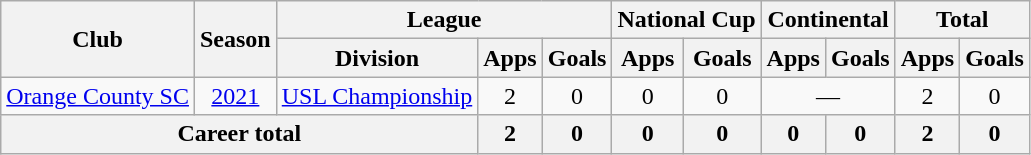<table class=wikitable style=text-align:center>
<tr>
<th rowspan=2>Club</th>
<th rowspan=2>Season</th>
<th colspan=3>League</th>
<th colspan=2>National Cup</th>
<th colspan=2>Continental</th>
<th colspan=2>Total</th>
</tr>
<tr>
<th>Division</th>
<th>Apps</th>
<th>Goals</th>
<th>Apps</th>
<th>Goals</th>
<th>Apps</th>
<th>Goals</th>
<th>Apps</th>
<th>Goals</th>
</tr>
<tr>
<td rowspan=1><a href='#'>Orange County SC</a></td>
<td><a href='#'>2021</a></td>
<td><a href='#'>USL Championship</a></td>
<td>2</td>
<td>0</td>
<td>0</td>
<td>0</td>
<td colspan=2>—</td>
<td>2</td>
<td>0</td>
</tr>
<tr>
<th colspan=3>Career total</th>
<th>2</th>
<th>0</th>
<th>0</th>
<th>0</th>
<th>0</th>
<th>0</th>
<th>2</th>
<th>0</th>
</tr>
</table>
